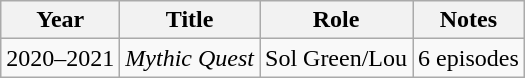<table class="wikitable">
<tr>
<th>Year</th>
<th>Title</th>
<th>Role</th>
<th>Notes</th>
</tr>
<tr>
<td>2020–2021</td>
<td><em>Mythic Quest</em></td>
<td>Sol Green/Lou</td>
<td>6 episodes</td>
</tr>
</table>
